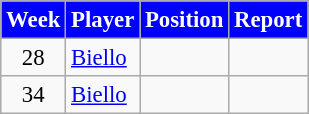<table class="wikitable" style="font-size: 95%; text-align: center;">
<tr>
<th style="background:#0000FF; color:white; text-align:center;">Week</th>
<th style="background:#0000FF; color:white; text-align:center;">Player</th>
<th style="background:#0000FF; color:white; text-align:center;">Position</th>
<th style="background:#0000FF; color:white; text-align:center;">Report</th>
</tr>
<tr>
<td>28</td>
<td style="text-align:left;"><a href='#'>Biello</a></td>
<td style="text-align:left;"></td>
<td> </td>
</tr>
<tr>
<td>34</td>
<td style="text-align:left;"><a href='#'>Biello</a></td>
<td style="text-align:left;"></td>
<td></td>
</tr>
</table>
